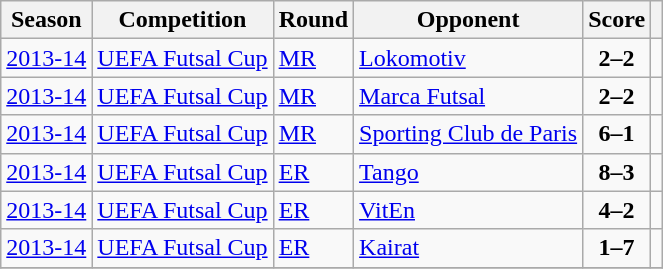<table class="wikitable">
<tr>
<th>Season</th>
<th>Competition</th>
<th>Round</th>
<th>Opponent</th>
<th>Score</th>
<th></th>
</tr>
<tr>
<td><a href='#'>2013-14</a></td>
<td><a href='#'>UEFA Futsal Cup</a></td>
<td><a href='#'>MR</a></td>
<td> <a href='#'>Lokomotiv</a></td>
<td style="text-align:center;"><strong>2–2</strong></td>
<td></td>
</tr>
<tr>
<td><a href='#'>2013-14</a></td>
<td><a href='#'>UEFA Futsal Cup</a></td>
<td><a href='#'>MR</a></td>
<td> <a href='#'>Marca Futsal</a></td>
<td style="text-align:center;"><strong>2–2</strong></td>
<td></td>
</tr>
<tr>
<td><a href='#'>2013-14</a></td>
<td><a href='#'>UEFA Futsal Cup</a></td>
<td><a href='#'>MR</a></td>
<td> <a href='#'>Sporting Club de Paris</a></td>
<td style="text-align:center;"><strong>6–1</strong></td>
<td></td>
</tr>
<tr>
<td><a href='#'>2013-14</a></td>
<td><a href='#'>UEFA Futsal Cup</a></td>
<td><a href='#'>ER</a></td>
<td> <a href='#'>Tango</a></td>
<td style="text-align:center;"><strong>8–3</strong></td>
<td></td>
</tr>
<tr>
<td><a href='#'>2013-14</a></td>
<td><a href='#'>UEFA Futsal Cup</a></td>
<td><a href='#'>ER</a></td>
<td> <a href='#'>VitEn</a></td>
<td style="text-align:center;"><strong>4–2</strong></td>
<td></td>
</tr>
<tr>
<td><a href='#'>2013-14</a></td>
<td><a href='#'>UEFA Futsal Cup</a></td>
<td><a href='#'>ER</a></td>
<td> <a href='#'>Kairat</a></td>
<td style="text-align:center;"><strong>1–7</strong></td>
<td></td>
</tr>
<tr>
</tr>
</table>
